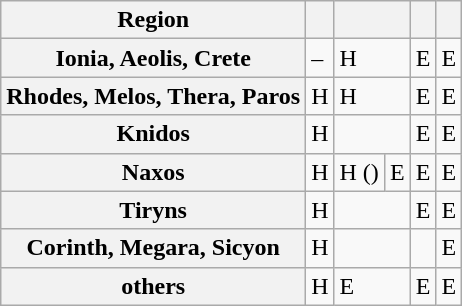<table class="wikitable">
<tr>
<th>Region</th>
<th></th>
<th colspan="2"></th>
<th></th>
<th></th>
</tr>
<tr>
<th>Ionia, Aeolis, Crete</th>
<td>–</td>
<td colspan="2">Η</td>
<td>Ε</td>
<td>Ε</td>
</tr>
<tr>
<th>Rhodes, Melos, Thera, Paros</th>
<td>Η</td>
<td colspan="2">Η</td>
<td>Ε</td>
<td>Ε</td>
</tr>
<tr>
<th>Knidos</th>
<td>Η</td>
<td colspan="2"></td>
<td>Ε</td>
<td>Ε</td>
</tr>
<tr>
<th>Naxos</th>
<td>Η</td>
<td>Η ()</td>
<td>Ε</td>
<td>Ε</td>
<td>Ε</td>
</tr>
<tr>
<th>Tiryns</th>
<td>Η</td>
<td colspan="2"></td>
<td>Ε</td>
<td>Ε</td>
</tr>
<tr>
<th>Corinth, Megara, Sicyon</th>
<td>Η</td>
<td colspan="2"></td>
<td></td>
<td>Ε</td>
</tr>
<tr>
<th>others</th>
<td>Η</td>
<td colspan="2">Ε</td>
<td>Ε</td>
<td>Ε</td>
</tr>
</table>
